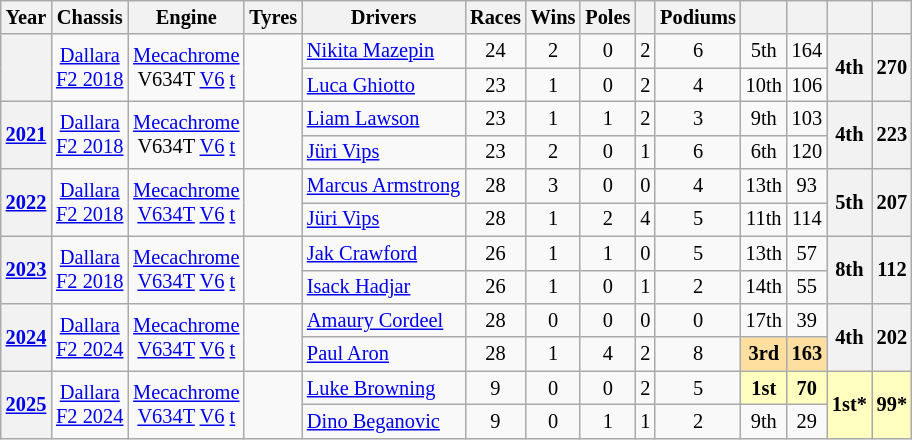<table class="wikitable" style="text-align:center; font-size:85%">
<tr>
<th>Year</th>
<th>Chassis</th>
<th>Engine</th>
<th>Tyres</th>
<th>Drivers</th>
<th>Races</th>
<th>Wins</th>
<th>Poles</th>
<th></th>
<th>Podiums</th>
<th></th>
<th></th>
<th></th>
<th></th>
</tr>
<tr>
<th rowspan="2"></th>
<td rowspan=2><a href='#'>Dallara</a><br><a href='#'>F2 2018</a></td>
<td rowspan=2><a href='#'>Mecachrome</a><br>V634T <a href='#'>V6</a> <a href='#'>t</a></td>
<td rowspan=2></td>
<td align=left> <a href='#'>Nikita Mazepin</a></td>
<td>24</td>
<td>2</td>
<td>0</td>
<td>2</td>
<td>6</td>
<td>5th</td>
<td>164</td>
<th rowspan="2">4th</th>
<th rowspan="2">270</th>
</tr>
<tr>
<td align=left> <a href='#'>Luca Ghiotto</a></td>
<td>23</td>
<td>1</td>
<td>0</td>
<td>2</td>
<td>4</td>
<td>10th</td>
<td>106</td>
</tr>
<tr>
<th rowspan="2"><a href='#'>2021</a></th>
<td rowspan=2><a href='#'>Dallara</a><br><a href='#'>F2 2018</a></td>
<td rowspan=2><a href='#'>Mecachrome</a><br>V634T <a href='#'>V6</a> <a href='#'>t</a></td>
<td rowspan=2></td>
<td align=left> <a href='#'>Liam Lawson</a></td>
<td>23</td>
<td>1</td>
<td>1</td>
<td>2</td>
<td>3</td>
<td>9th</td>
<td>103</td>
<th rowspan="2">4th</th>
<th rowspan="2">223</th>
</tr>
<tr>
<td align=left> <a href='#'>Jüri Vips</a></td>
<td>23</td>
<td>2</td>
<td>0</td>
<td>1</td>
<td>6</td>
<td>6th</td>
<td>120</td>
</tr>
<tr>
<th rowspan="2"><a href='#'>2022</a></th>
<td rowspan=2><a href='#'>Dallara</a><br><a href='#'>F2 2018</a></td>
<td rowspan=2><a href='#'>Mecachrome</a><br><a href='#'>V634T</a> <a href='#'>V6</a> <a href='#'>t</a></td>
<td rowspan=2></td>
<td align=left> <a href='#'>Marcus Armstrong</a></td>
<td>28</td>
<td>3</td>
<td>0</td>
<td>0</td>
<td>4</td>
<td style="background:;">13th</td>
<td style="background:;">93</td>
<th rowspan="2" style="background:#;">5th</th>
<th rowspan="2" style="background:#;">207</th>
</tr>
<tr>
<td align=left> <a href='#'>Jüri Vips</a></td>
<td>28</td>
<td>1</td>
<td>2</td>
<td>4</td>
<td>5</td>
<td style="background:#;">11th</td>
<td style="background:#;">114</td>
</tr>
<tr>
<th rowspan="2"><a href='#'>2023</a></th>
<td rowspan=2><a href='#'>Dallara</a><br><a href='#'>F2 2018</a></td>
<td rowspan=2><a href='#'>Mecachrome</a><br><a href='#'>V634T</a> <a href='#'>V6</a> <a href='#'>t</a></td>
<td rowspan=2></td>
<td align=left> <a href='#'>Jak Crawford</a></td>
<td>26</td>
<td>1</td>
<td>1</td>
<td>0</td>
<td>5</td>
<td>13th</td>
<td>57</td>
<th rowspan="2" style="background:#;">8th</th>
<th rowspan="2" style="background:#;">112</th>
</tr>
<tr>
<td align=left> <a href='#'>Isack Hadjar</a></td>
<td>26</td>
<td>1</td>
<td>0</td>
<td>1</td>
<td>2</td>
<td>14th</td>
<td>55</td>
</tr>
<tr>
<th rowspan="2"><a href='#'>2024</a></th>
<td rowspan=2><a href='#'>Dallara</a><br><a href='#'>F2 2024</a></td>
<td rowspan=2><a href='#'>Mecachrome</a><br><a href='#'>V634T</a> <a href='#'>V6</a> <a href='#'>t</a></td>
<td rowspan=2></td>
<td align=left> <a href='#'>Amaury Cordeel</a></td>
<td>28</td>
<td>0</td>
<td>0</td>
<td>0</td>
<td>0</td>
<td style="background:#;">17th</td>
<td style="background:#;">39</td>
<th rowspan="2" style="background:#;">4th</th>
<th rowspan="2" style="background:#;">202</th>
</tr>
<tr>
<td align=left> <a href='#'>Paul Aron</a></td>
<td>28</td>
<td>1</td>
<td>4</td>
<td>2</td>
<td>8</td>
<td style="background:#FFDF9F;"><strong>3rd</strong></td>
<td style="background:#FFDF9F;"><strong>163</strong></td>
</tr>
<tr>
<th rowspan="2"><a href='#'>2025</a></th>
<td rowspan=2><a href='#'>Dallara</a><br><a href='#'>F2 2024</a></td>
<td rowspan=2><a href='#'>Mecachrome</a><br><a href='#'>V634T</a> <a href='#'>V6</a> <a href='#'>t</a></td>
<td rowspan=2></td>
<td align=left> <a href='#'>Luke Browning</a></td>
<td>9</td>
<td>0</td>
<td>0</td>
<td>2</td>
<td>5</td>
<td style="background:#FFFFBF;"><strong>1st</strong></td>
<td style="background:#FFFFBF;"><strong>70</strong></td>
<th rowspan="2" style="background:#FFFFBF;">1st*</th>
<th rowspan="2" style="background:#FFFFBF;">99*</th>
</tr>
<tr>
<td align=left> <a href='#'>Dino Beganovic</a></td>
<td>9</td>
<td>0</td>
<td>1</td>
<td>1</td>
<td>2</td>
<td style="background:#;">9th</td>
<td style="background:#;">29</td>
</tr>
</table>
